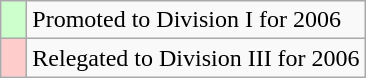<table class="wikitable">
<tr>
<td width=10px bgcolor="#ccffcc"></td>
<td>Promoted to Division I for 2006</td>
</tr>
<tr>
<td width=10px bgcolor="#ffcccc"></td>
<td>Relegated to Division III for 2006</td>
</tr>
</table>
